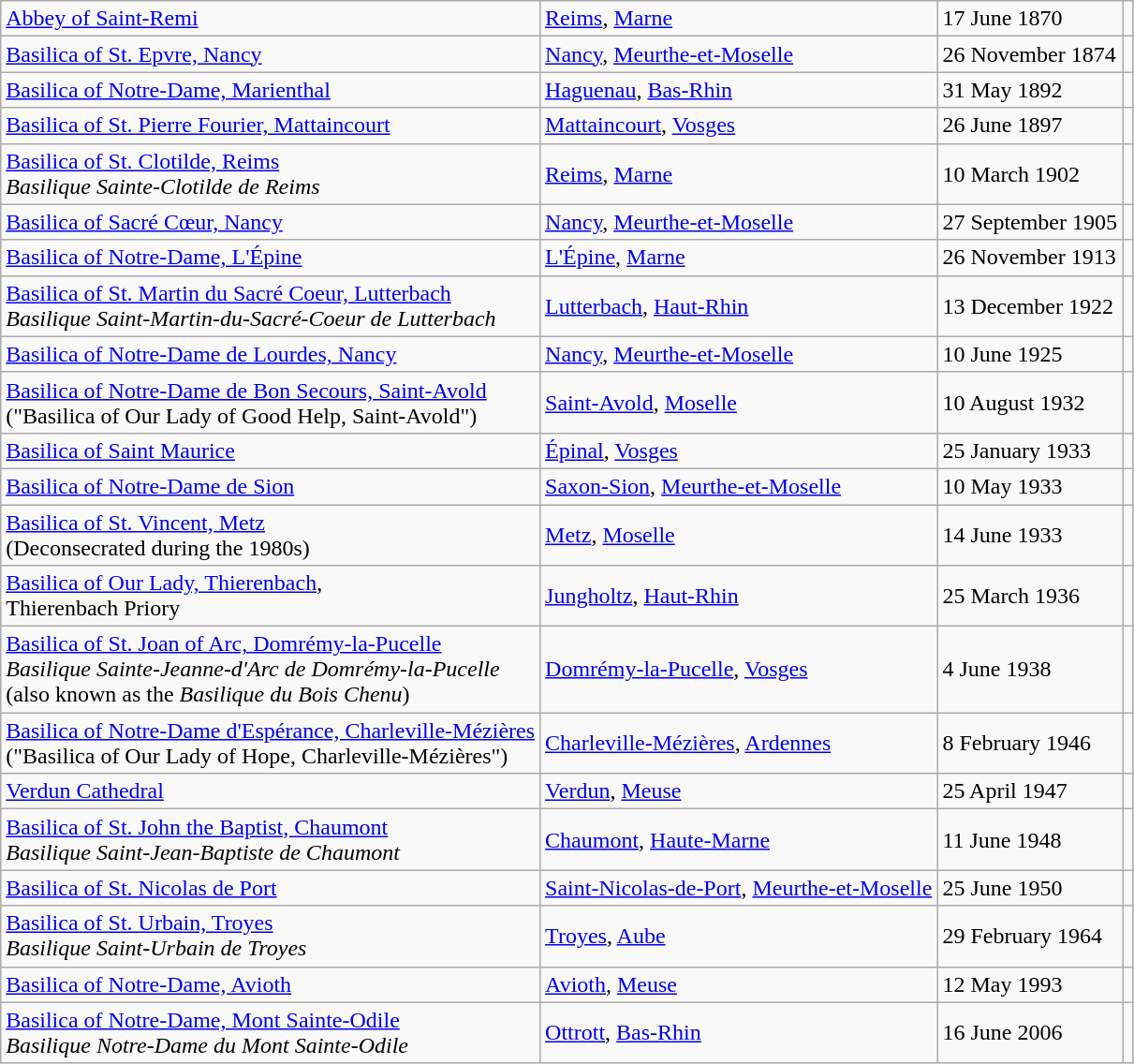<table class="wikitable">
<tr>
<td><a href='#'>Abbey of Saint-Remi</a></td>
<td><a href='#'>Reims</a>, <a href='#'>Marne</a></td>
<td>17 June 1870</td>
<td></td>
</tr>
<tr>
<td><a href='#'>Basilica of St. Epvre, Nancy</a></td>
<td><a href='#'>Nancy</a>, <a href='#'>Meurthe-et-Moselle</a></td>
<td>26 November 1874</td>
<td></td>
</tr>
<tr>
<td><a href='#'>Basilica of Notre-Dame, Marienthal</a></td>
<td><a href='#'>Haguenau</a>, <a href='#'>Bas-Rhin</a></td>
<td>31 May 1892</td>
<td></td>
</tr>
<tr>
<td><a href='#'>Basilica of St. Pierre Fourier, Mattaincourt</a></td>
<td><a href='#'>Mattaincourt</a>, <a href='#'>Vosges</a></td>
<td>26 June 1897</td>
<td></td>
</tr>
<tr>
<td><a href='#'>Basilica of St. Clotilde, Reims</a><br><em>Basilique Sainte-Clotilde de Reims</em></td>
<td><a href='#'>Reims</a>, <a href='#'>Marne</a></td>
<td>10 March 1902</td>
<td></td>
</tr>
<tr>
<td><a href='#'>Basilica of Sacré Cœur, Nancy</a></td>
<td><a href='#'>Nancy</a>, <a href='#'>Meurthe-et-Moselle</a></td>
<td>27 September 1905</td>
<td></td>
</tr>
<tr>
<td><a href='#'>Basilica of Notre-Dame, L'Épine</a></td>
<td><a href='#'>L'Épine</a>, <a href='#'>Marne</a></td>
<td>26 November 1913</td>
<td></td>
</tr>
<tr>
<td><a href='#'>Basilica of St. Martin du Sacré Coeur, Lutterbach</a><br><em>Basilique Saint-Martin-du-Sacré-Coeur de Lutterbach</em></td>
<td><a href='#'>Lutterbach</a>, <a href='#'>Haut-Rhin</a></td>
<td>13 December 1922</td>
<td></td>
</tr>
<tr>
<td><a href='#'>Basilica of Notre-Dame de Lourdes, Nancy</a></td>
<td><a href='#'>Nancy</a>, <a href='#'>Meurthe-et-Moselle</a></td>
<td>10 June 1925</td>
<td></td>
</tr>
<tr>
<td><a href='#'>Basilica of Notre-Dame de Bon Secours, Saint-Avold</a><br>("Basilica of Our Lady of Good Help, Saint-Avold")</td>
<td><a href='#'>Saint-Avold</a>, <a href='#'>Moselle</a></td>
<td>10 August 1932</td>
<td></td>
</tr>
<tr>
<td><a href='#'>Basilica of Saint Maurice</a></td>
<td><a href='#'>Épinal</a>, <a href='#'>Vosges</a></td>
<td>25 January 1933</td>
<td></td>
</tr>
<tr>
<td><a href='#'>Basilica of Notre-Dame de Sion</a></td>
<td><a href='#'>Saxon-Sion</a>, <a href='#'>Meurthe-et-Moselle</a></td>
<td>10 May 1933</td>
<td></td>
</tr>
<tr>
<td><a href='#'>Basilica of St. Vincent, Metz</a><br>(Deconsecrated during the 1980s)</td>
<td><a href='#'>Metz</a>, <a href='#'>Moselle</a></td>
<td>14 June 1933</td>
<td></td>
</tr>
<tr>
<td><a href='#'>Basilica of Our Lady, Thierenbach</a>,<br>Thierenbach Priory</td>
<td><a href='#'>Jungholtz</a>, <a href='#'>Haut-Rhin</a></td>
<td>25 March 1936</td>
<td></td>
</tr>
<tr>
<td><a href='#'>Basilica of St. Joan of Arc, Domrémy-la-Pucelle</a><br><em>Basilique Sainte-Jeanne-d'Arc de Domrémy-la-Pucelle</em><br>(also known as the <em>Basilique du Bois Chenu</em>)</td>
<td><a href='#'>Domrémy-la-Pucelle</a>, <a href='#'>Vosges</a></td>
<td>4 June 1938</td>
<td></td>
</tr>
<tr>
<td><a href='#'>Basilica of Notre-Dame d'Espérance, Charleville-Mézières</a><br>("Basilica of Our Lady of Hope, Charleville-Mézières")</td>
<td><a href='#'>Charleville-Mézières</a>, <a href='#'>Ardennes</a></td>
<td>8 February 1946</td>
<td></td>
</tr>
<tr>
<td><a href='#'>Verdun Cathedral</a></td>
<td><a href='#'>Verdun</a>, <a href='#'>Meuse</a></td>
<td>25 April 1947</td>
<td></td>
</tr>
<tr>
<td><a href='#'>Basilica of St. John the Baptist, Chaumont</a><br><em>Basilique Saint-Jean-Baptiste de Chaumont</em></td>
<td><a href='#'>Chaumont</a>, <a href='#'>Haute-Marne</a></td>
<td>11 June 1948</td>
<td></td>
</tr>
<tr>
<td><a href='#'>Basilica of St. Nicolas de Port</a></td>
<td><a href='#'>Saint-Nicolas-de-Port</a>, <a href='#'>Meurthe-et-Moselle</a></td>
<td>25 June 1950</td>
<td></td>
</tr>
<tr>
<td><a href='#'>Basilica of St. Urbain, Troyes</a><br><em>Basilique Saint-Urbain de Troyes</em></td>
<td><a href='#'>Troyes</a>, <a href='#'>Aube</a></td>
<td>29 February 1964</td>
<td></td>
</tr>
<tr>
<td><a href='#'>Basilica of Notre-Dame, Avioth</a></td>
<td><a href='#'>Avioth</a>, <a href='#'>Meuse</a></td>
<td>12 May 1993</td>
<td></td>
</tr>
<tr>
<td><a href='#'>Basilica of Notre-Dame, Mont Sainte-Odile</a><br><em>Basilique Notre-Dame du Mont Sainte-Odile</em></td>
<td><a href='#'>Ottrott</a>, <a href='#'>Bas-Rhin</a></td>
<td>16 June 2006</td>
<td></td>
</tr>
</table>
